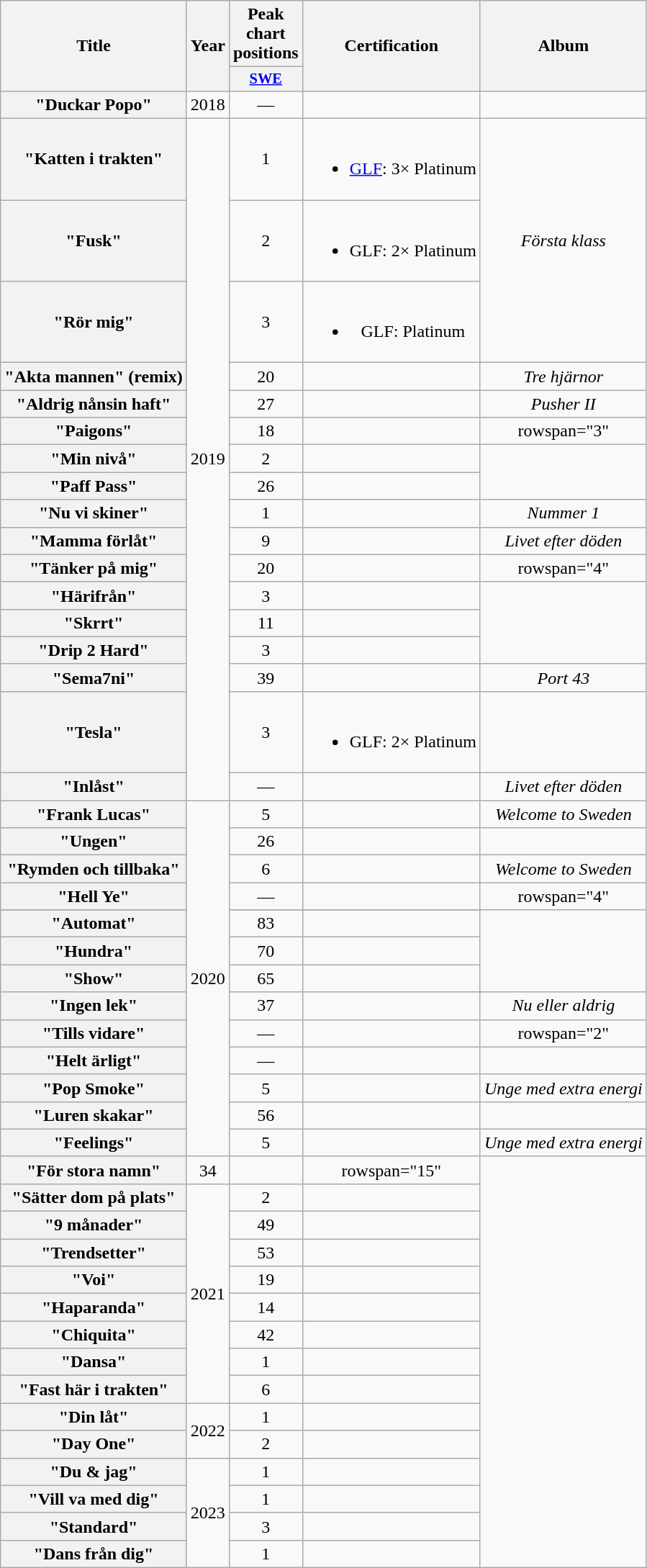<table class="wikitable plainrowheaders" style="text-align:center;">
<tr>
<th scope="col" rowspan="2">Title</th>
<th scope="col" rowspan="2">Year</th>
<th scope="col" colspan="1">Peak chart positions</th>
<th scope="col" rowspan="2">Certification</th>
<th scope="col" rowspan="2">Album</th>
</tr>
<tr>
<th scope="col" style="width:3em;font-size:85%;"><a href='#'>SWE</a><br></th>
</tr>
<tr>
<th scope="row">"Duckar Popo"</th>
<td>2018</td>
<td>—</td>
<td></td>
<td></td>
</tr>
<tr>
<th scope="row">"Katten i trakten"</th>
<td rowspan="17">2019</td>
<td>1</td>
<td><br><ul><li><a href='#'>GLF</a>: 3× Platinum</li></ul></td>
<td rowspan="3"><em>Första klass</em></td>
</tr>
<tr>
<th scope="row">"Fusk"<br></th>
<td>2<br></td>
<td><br><ul><li>GLF: 2× Platinum</li></ul></td>
</tr>
<tr>
<th scope="row">"Rör mig"</th>
<td>3</td>
<td><br><ul><li>GLF: Platinum</li></ul></td>
</tr>
<tr>
<th scope="row">"Akta mannen" (remix)<br></th>
<td>20<br></td>
<td></td>
<td><em>Tre hjärnor</em></td>
</tr>
<tr>
<th scope="row">"Aldrig nånsin haft"<br></th>
<td>27<br></td>
<td></td>
<td><em>Pusher II</em></td>
</tr>
<tr>
<th scope="row">"Paigons"<br></th>
<td>18<br></td>
<td></td>
<td>rowspan="3" </td>
</tr>
<tr>
<th scope="row">"Min nivå"<br></th>
<td>2</td>
<td></td>
</tr>
<tr>
<th scope="row">"Paff Pass"<br></th>
<td>26<br></td>
<td></td>
</tr>
<tr>
<th scope="row">"Nu vi skiner"</th>
<td>1</td>
<td></td>
<td><em>Nummer 1</em></td>
</tr>
<tr>
<th scope="row">"Mamma förlåt"<br></th>
<td>9</td>
<td></td>
<td><em>Livet efter döden</em></td>
</tr>
<tr>
<th scope="row">"Tänker på mig"<br></th>
<td>20<br></td>
<td></td>
<td>rowspan="4" </td>
</tr>
<tr>
<th scope="row">"Härifrån"<br></th>
<td>3<br></td>
<td></td>
</tr>
<tr>
<th scope="row">"Skrrt"<br></th>
<td>11<br></td>
<td></td>
</tr>
<tr>
<th scope="row">"Drip 2 Hard"</th>
<td>3</td>
<td></td>
</tr>
<tr>
<th scope="row">"Sema7ni"<br></th>
<td>39<br></td>
<td></td>
<td><em>Port 43</em></td>
</tr>
<tr>
<th scope="row">"Tesla"<br></th>
<td>3</td>
<td><br><ul><li>GLF: 2× Platinum</li></ul></td>
<td></td>
</tr>
<tr>
<th scope="row">"Inlåst"<br></th>
<td>—</td>
<td></td>
<td><em>Livet efter döden</em></td>
</tr>
<tr>
<th scope="row">"Frank Lucas"</th>
<td rowspan="14">2020</td>
<td>5</td>
<td></td>
<td><em>Welcome to Sweden</em></td>
</tr>
<tr>
<th scope="row">"Ungen"<br></th>
<td>26<br></td>
<td></td>
<td></td>
</tr>
<tr>
<th scope="row">"Rymden och tillbaka"<br></th>
<td>6<br></td>
<td></td>
<td><em>Welcome to Sweden</em></td>
</tr>
<tr>
<th scope="row">"Hell Ye"<br></th>
<td>—</td>
<td></td>
<td>rowspan="4" </td>
</tr>
<tr>
</tr>
<tr>
<th scope="row">"Automat"<br></th>
<td>83<br></td>
<td></td>
</tr>
<tr>
<th scope="row">"Hundra"<br></th>
<td>70<br></td>
<td></td>
</tr>
<tr>
<th scope="row">"Show"<br></th>
<td>65<br></td>
<td></td>
</tr>
<tr>
<th scope="row">"Ingen lek"<br></th>
<td>37<br></td>
<td></td>
<td><em>Nu eller aldrig</em></td>
</tr>
<tr>
<th scope="row">"Tills vidare"<br></th>
<td>—</td>
<td></td>
<td>rowspan="2" </td>
</tr>
<tr>
<th scope="row">"Helt ärligt"<br></th>
<td>—</td>
<td></td>
</tr>
<tr>
<th scope="row">"Pop Smoke"<br></th>
<td>5<br></td>
<td></td>
<td><em>Unge med extra energi</em></td>
</tr>
<tr>
<th scope="row">"Luren skakar"<br></th>
<td>56<br></td>
<td></td>
<td></td>
</tr>
<tr>
<th scope="row">"Feelings"<br></th>
<td>5</td>
<td></td>
<td><em>Unge med extra energi</em></td>
</tr>
<tr>
<th scope="row">"För stora namn"<br></th>
<td>34<br></td>
<td></td>
<td>rowspan="15" </td>
</tr>
<tr>
<th scope="row">"Sätter dom på plats"</th>
<td rowspan="8">2021</td>
<td>2</td>
<td></td>
</tr>
<tr>
<th scope="row">"9 månader"<br></th>
<td>49<br></td>
<td></td>
</tr>
<tr>
<th scope="row">"Trendsetter"<br></th>
<td>53<br></td>
<td></td>
</tr>
<tr>
<th scope="row">"Voi"<br></th>
<td>19</td>
<td></td>
</tr>
<tr>
<th scope="row">"Haparanda"</th>
<td>14</td>
<td></td>
</tr>
<tr>
<th scope="row">"Chiquita"<br></th>
<td>42<br></td>
<td></td>
</tr>
<tr>
<th scope="row">"Dansa"<br></th>
<td>1</td>
<td></td>
</tr>
<tr>
<th scope="row">"Fast här i trakten"<br></th>
<td>6</td>
<td></td>
</tr>
<tr>
<th scope="row">"Din låt"<br></th>
<td rowspan="2">2022</td>
<td>1</td>
<td></td>
</tr>
<tr>
<th scope="row">"Day One"</th>
<td>2</td>
<td></td>
</tr>
<tr>
<th scope="row">"Du & jag"</th>
<td rowspan="4">2023</td>
<td>1</td>
<td></td>
</tr>
<tr>
<th scope="row">"Vill va med dig"</th>
<td>1</td>
<td></td>
</tr>
<tr>
<th scope="row">"Standard"<br></th>
<td>3</td>
<td></td>
</tr>
<tr>
<th scope="row">"Dans från dig"<br></th>
<td>1<br></td>
<td></td>
</tr>
</table>
